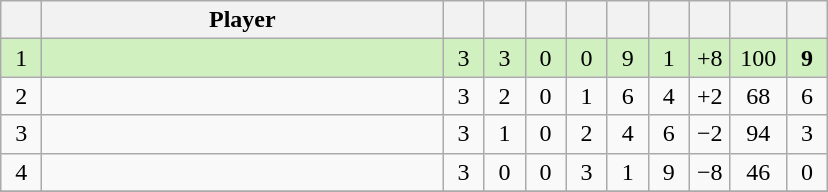<table class="wikitable" style="text-align:center;">
<tr>
<th width=20></th>
<th width=260>Player</th>
<th width=20></th>
<th width=20></th>
<th width=20></th>
<th width=20></th>
<th width=20></th>
<th width=20></th>
<th width=20></th>
<th width=30></th>
<th width=20></th>
</tr>
<tr style="background:#D0F0C0;">
<td>1</td>
<td align=left> <small></small></td>
<td>3</td>
<td>3</td>
<td>0</td>
<td>0</td>
<td>9</td>
<td>1</td>
<td>+8</td>
<td>100</td>
<td><strong>9</strong></td>
</tr>
<tr>
<td>2</td>
<td align=left> <small></small></td>
<td>3</td>
<td>2</td>
<td>0</td>
<td>1</td>
<td>6</td>
<td>4</td>
<td>+2</td>
<td>68</td>
<td>6</td>
</tr>
<tr>
<td>3</td>
<td align=left> <small></small></td>
<td>3</td>
<td>1</td>
<td>0</td>
<td>2</td>
<td>4</td>
<td>6</td>
<td>−2</td>
<td>94</td>
<td>3</td>
</tr>
<tr>
<td>4</td>
<td align=left> <small></small></td>
<td>3</td>
<td>0</td>
<td>0</td>
<td>3</td>
<td>1</td>
<td>9</td>
<td>−8</td>
<td>46</td>
<td>0</td>
</tr>
<tr>
</tr>
</table>
